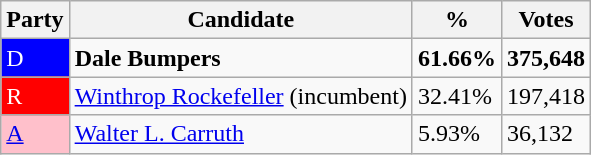<table class="wikitable">
<tr>
<th>Party</th>
<th>Candidate</th>
<th>%</th>
<th>Votes</th>
</tr>
<tr>
<td style="background: blue; color: white;">D</td>
<td><strong>Dale Bumpers</strong></td>
<td><strong>61.66%</strong></td>
<td><strong>375,648</strong></td>
</tr>
<tr>
<td style="background: red; color: white;">R</td>
<td><a href='#'>Winthrop Rockefeller</a> (incumbent)</td>
<td>32.41%</td>
<td>197,418</td>
</tr>
<tr>
<td style="background: pink; color: white;"><a href='#'>A</a></td>
<td><a href='#'>Walter L. Carruth</a></td>
<td>5.93%</td>
<td>36,132</td>
</tr>
</table>
